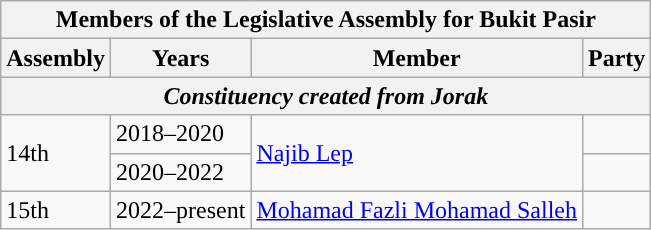<table class="wikitable">
<tr>
<th colspan="4">Members of the Legislative Assembly for Bukit Pasir</th>
</tr>
<tr>
<th>Assembly</th>
<th>Years</th>
<th>Member</th>
<th>Party</th>
</tr>
<tr>
<th colspan="4"><em>Constituency created from Jorak</em></th>
</tr>
<tr>
<td rowspan="2">14th</td>
<td>2018–2020</td>
<td rowspan="2"><a href='#'>Najib Lep</a></td>
<td></td>
</tr>
<tr>
<td>2020–2022</td>
<td></td>
</tr>
<tr>
<td>15th</td>
<td>2022–present</td>
<td><a href='#'>Mohamad Fazli Mohamad Salleh</a></td>
<td></td>
</tr>
</table>
